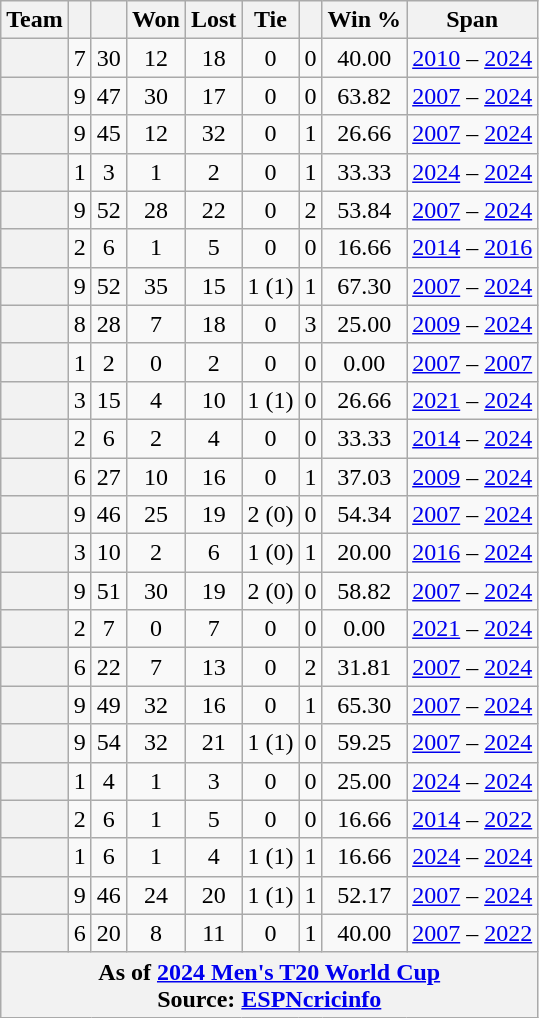<table class="wikitable sortable plainrowheaders" style="text-align:center">
<tr>
<th scope="col">Team</th>
<th scope="col"></th>
<th scope="col"></th>
<th scope="col">Won</th>
<th scope="col">Lost</th>
<th scope="col">Tie</th>
<th scope="col"></th>
<th scope="col">Win %</th>
<th scope="col">Span</th>
</tr>
<tr>
<th scope="row"></th>
<td>7</td>
<td>30</td>
<td>12</td>
<td>18</td>
<td>0</td>
<td>0</td>
<td>40.00</td>
<td><a href='#'>2010</a> – <a href='#'>2024</a></td>
</tr>
<tr>
<th scope="row"></th>
<td>9</td>
<td>47</td>
<td>30</td>
<td>17</td>
<td>0</td>
<td>0</td>
<td>63.82</td>
<td><a href='#'>2007</a> – <a href='#'>2024</a></td>
</tr>
<tr>
<th scope="row"></th>
<td>9</td>
<td>45</td>
<td>12</td>
<td>32</td>
<td>0</td>
<td>1</td>
<td>26.66</td>
<td><a href='#'>2007</a> – <a href='#'>2024</a></td>
</tr>
<tr>
<th scope="row"></th>
<td>1</td>
<td>3</td>
<td>1</td>
<td>2</td>
<td>0</td>
<td>1</td>
<td>33.33</td>
<td><a href='#'>2024</a> – <a href='#'>2024</a></td>
</tr>
<tr>
<th scope="row"></th>
<td>9</td>
<td>52</td>
<td>28</td>
<td>22</td>
<td>0</td>
<td>2</td>
<td>53.84</td>
<td><a href='#'>2007</a> – <a href='#'>2024</a></td>
</tr>
<tr>
<th scope="row"></th>
<td>2</td>
<td>6</td>
<td>1</td>
<td>5</td>
<td>0</td>
<td>0</td>
<td>16.66</td>
<td><a href='#'>2014</a> – <a href='#'>2016</a></td>
</tr>
<tr>
<th scope="row"></th>
<td>9</td>
<td>52</td>
<td>35</td>
<td>15</td>
<td>1 (1)</td>
<td>1</td>
<td>67.30</td>
<td><a href='#'>2007</a> – <a href='#'>2024</a></td>
</tr>
<tr>
<th scope="row"></th>
<td>8</td>
<td>28</td>
<td>7</td>
<td>18</td>
<td>0</td>
<td>3</td>
<td>25.00</td>
<td><a href='#'>2009</a> – <a href='#'>2024</a></td>
</tr>
<tr>
<th scope="row"></th>
<td>1</td>
<td>2</td>
<td>0</td>
<td>2</td>
<td>0</td>
<td>0</td>
<td>0.00</td>
<td><a href='#'>2007</a> – <a href='#'>2007</a></td>
</tr>
<tr>
<th scope="row"></th>
<td>3</td>
<td>15</td>
<td>4</td>
<td>10</td>
<td>1 (1)</td>
<td>0</td>
<td>26.66</td>
<td><a href='#'>2021</a> – <a href='#'>2024</a></td>
</tr>
<tr>
<th scope="row"></th>
<td>2</td>
<td>6</td>
<td>2</td>
<td>4</td>
<td>0</td>
<td>0</td>
<td>33.33</td>
<td><a href='#'>2014</a> – <a href='#'>2024</a></td>
</tr>
<tr>
<th scope="row"></th>
<td>6</td>
<td>27</td>
<td>10</td>
<td>16</td>
<td>0</td>
<td>1</td>
<td>37.03</td>
<td><a href='#'>2009</a> – <a href='#'>2024</a></td>
</tr>
<tr>
<th scope="row"></th>
<td>9</td>
<td>46</td>
<td>25</td>
<td>19</td>
<td>2 (0)</td>
<td>0</td>
<td>54.34</td>
<td><a href='#'>2007</a> – <a href='#'>2024</a></td>
</tr>
<tr>
<th scope="row"></th>
<td>3</td>
<td>10</td>
<td>2</td>
<td>6</td>
<td>1 (0)</td>
<td>1</td>
<td>20.00</td>
<td><a href='#'>2016</a> – <a href='#'>2024</a></td>
</tr>
<tr>
<th scope="row"></th>
<td>9</td>
<td>51</td>
<td>30</td>
<td>19</td>
<td>2 (0)</td>
<td>0</td>
<td>58.82</td>
<td><a href='#'>2007</a> – <a href='#'>2024</a></td>
</tr>
<tr>
<th scope="row"></th>
<td>2</td>
<td>7</td>
<td>0</td>
<td>7</td>
<td>0</td>
<td>0</td>
<td>0.00</td>
<td><a href='#'>2021</a> – <a href='#'>2024</a></td>
</tr>
<tr>
<th scope="row"></th>
<td>6</td>
<td>22</td>
<td>7</td>
<td>13</td>
<td>0</td>
<td>2</td>
<td>31.81</td>
<td><a href='#'>2007</a> – <a href='#'>2024</a></td>
</tr>
<tr>
<th scope="row"></th>
<td>9</td>
<td>49</td>
<td>32</td>
<td>16</td>
<td>0</td>
<td>1</td>
<td>65.30</td>
<td><a href='#'>2007</a> – <a href='#'>2024</a></td>
</tr>
<tr>
<th scope="row"></th>
<td>9</td>
<td>54</td>
<td>32</td>
<td>21</td>
<td>1 (1)</td>
<td>0</td>
<td>59.25</td>
<td><a href='#'>2007</a> – <a href='#'>2024</a></td>
</tr>
<tr>
<th scope="row"></th>
<td>1</td>
<td>4</td>
<td>1</td>
<td>3</td>
<td>0</td>
<td>0</td>
<td>25.00</td>
<td><a href='#'>2024</a> – <a href='#'>2024</a></td>
</tr>
<tr>
<th scope="row"></th>
<td>2</td>
<td>6</td>
<td>1</td>
<td>5</td>
<td>0</td>
<td>0</td>
<td>16.66</td>
<td><a href='#'>2014</a> – <a href='#'>2022</a></td>
</tr>
<tr>
<th scope="row"></th>
<td>1</td>
<td>6</td>
<td>1</td>
<td>4</td>
<td>1 (1)</td>
<td>1</td>
<td>16.66</td>
<td><a href='#'>2024</a> – <a href='#'>2024</a></td>
</tr>
<tr>
<th scope="row"></th>
<td>9</td>
<td>46</td>
<td>24</td>
<td>20</td>
<td>1 (1)</td>
<td>1</td>
<td>52.17</td>
<td><a href='#'>2007</a> – <a href='#'>2024</a></td>
</tr>
<tr>
<th scope="row"></th>
<td>6</td>
<td>20</td>
<td>8</td>
<td>11</td>
<td>0</td>
<td>1</td>
<td>40.00</td>
<td><a href='#'>2007</a> – <a href='#'>2022</a></td>
</tr>
<tr class="sort-bottom">
<th colspan="9">As of <a href='#'>2024 Men's T20 World Cup</a><br>Source: <a href='#'>ESPNcricinfo</a></th>
</tr>
</table>
